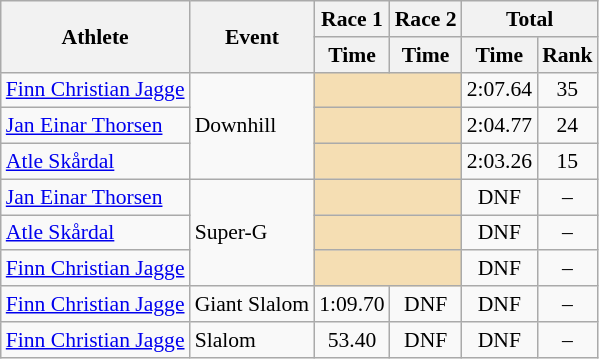<table class="wikitable" style="font-size:90%">
<tr>
<th rowspan="2">Athlete</th>
<th rowspan="2">Event</th>
<th>Race 1</th>
<th>Race 2</th>
<th colspan="2">Total</th>
</tr>
<tr>
<th>Time</th>
<th>Time</th>
<th>Time</th>
<th>Rank</th>
</tr>
<tr>
<td><a href='#'>Finn Christian Jagge</a></td>
<td rowspan="3">Downhill</td>
<td colspan="2" bgcolor="wheat"></td>
<td align="center">2:07.64</td>
<td align="center">35</td>
</tr>
<tr>
<td><a href='#'>Jan Einar Thorsen</a></td>
<td colspan="2" bgcolor="wheat"></td>
<td align="center">2:04.77</td>
<td align="center">24</td>
</tr>
<tr>
<td><a href='#'>Atle Skårdal</a></td>
<td colspan="2" bgcolor="wheat"></td>
<td align="center">2:03.26</td>
<td align="center">15</td>
</tr>
<tr>
<td><a href='#'>Jan Einar Thorsen</a></td>
<td rowspan="3">Super-G</td>
<td colspan="2" bgcolor="wheat"></td>
<td align="center">DNF</td>
<td align="center">–</td>
</tr>
<tr>
<td><a href='#'>Atle Skårdal</a></td>
<td colspan="2" bgcolor="wheat"></td>
<td align="center">DNF</td>
<td align="center">–</td>
</tr>
<tr>
<td><a href='#'>Finn Christian Jagge</a></td>
<td colspan="2" bgcolor="wheat"></td>
<td align="center">DNF</td>
<td align="center">–</td>
</tr>
<tr>
<td><a href='#'>Finn Christian Jagge</a></td>
<td>Giant Slalom</td>
<td align="center">1:09.70</td>
<td align="center">DNF</td>
<td align="center">DNF</td>
<td align="center">–</td>
</tr>
<tr>
<td><a href='#'>Finn Christian Jagge</a></td>
<td>Slalom</td>
<td align="center">53.40</td>
<td align="center">DNF</td>
<td align="center">DNF</td>
<td align="center">–</td>
</tr>
</table>
